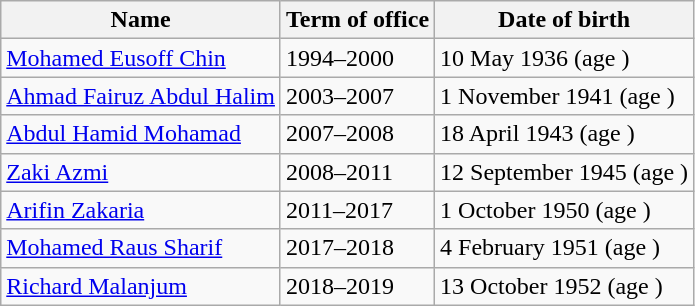<table class=wikitable>
<tr>
<th>Name</th>
<th>Term of office</th>
<th>Date of birth</th>
</tr>
<tr>
<td><a href='#'>Mohamed Eusoff Chin</a></td>
<td>1994–2000</td>
<td>10 May 1936 (age )</td>
</tr>
<tr>
<td><a href='#'>Ahmad Fairuz Abdul Halim</a></td>
<td>2003–2007</td>
<td>1 November 1941 (age )</td>
</tr>
<tr>
<td><a href='#'>Abdul Hamid Mohamad</a></td>
<td>2007–2008</td>
<td>18 April 1943 (age )</td>
</tr>
<tr>
<td><a href='#'>Zaki Azmi</a></td>
<td>2008–2011</td>
<td>12 September 1945 (age )</td>
</tr>
<tr>
<td><a href='#'>Arifin Zakaria</a></td>
<td>2011–2017</td>
<td>1 October 1950 (age )</td>
</tr>
<tr>
<td><a href='#'>Mohamed Raus Sharif</a></td>
<td>2017–2018</td>
<td>4 February 1951 (age )</td>
</tr>
<tr>
<td><a href='#'>Richard Malanjum</a></td>
<td>2018–2019</td>
<td>13 October 1952 (age )</td>
</tr>
</table>
